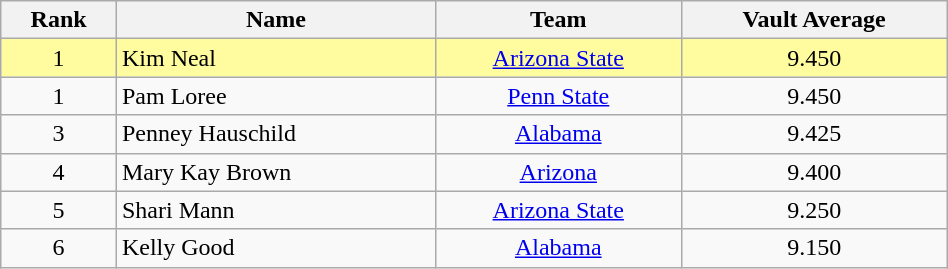<table class="sortable wikitable" style="text-align:center" width=50%>
<tr>
<th>Rank</th>
<th>Name</th>
<th>Team</th>
<th>Vault Average</th>
</tr>
<tr bgcolor=fffca>
<td>1</td>
<td align="left">Kim Neal</td>
<td><a href='#'>Arizona State</a></td>
<td>9.450</td>
</tr>
<tr>
<td>1</td>
<td align="left">Pam Loree</td>
<td><a href='#'>Penn State</a></td>
<td>9.450</td>
</tr>
<tr>
<td>3</td>
<td align="left">Penney Hauschild</td>
<td><a href='#'>Alabama</a></td>
<td>9.425</td>
</tr>
<tr>
<td>4</td>
<td align="left">Mary Kay Brown</td>
<td><a href='#'>Arizona</a></td>
<td>9.400</td>
</tr>
<tr>
<td>5</td>
<td align="left">Shari Mann</td>
<td><a href='#'>Arizona State</a></td>
<td>9.250</td>
</tr>
<tr>
<td>6</td>
<td align="left">Kelly Good</td>
<td><a href='#'>Alabama</a></td>
<td>9.150</td>
</tr>
</table>
